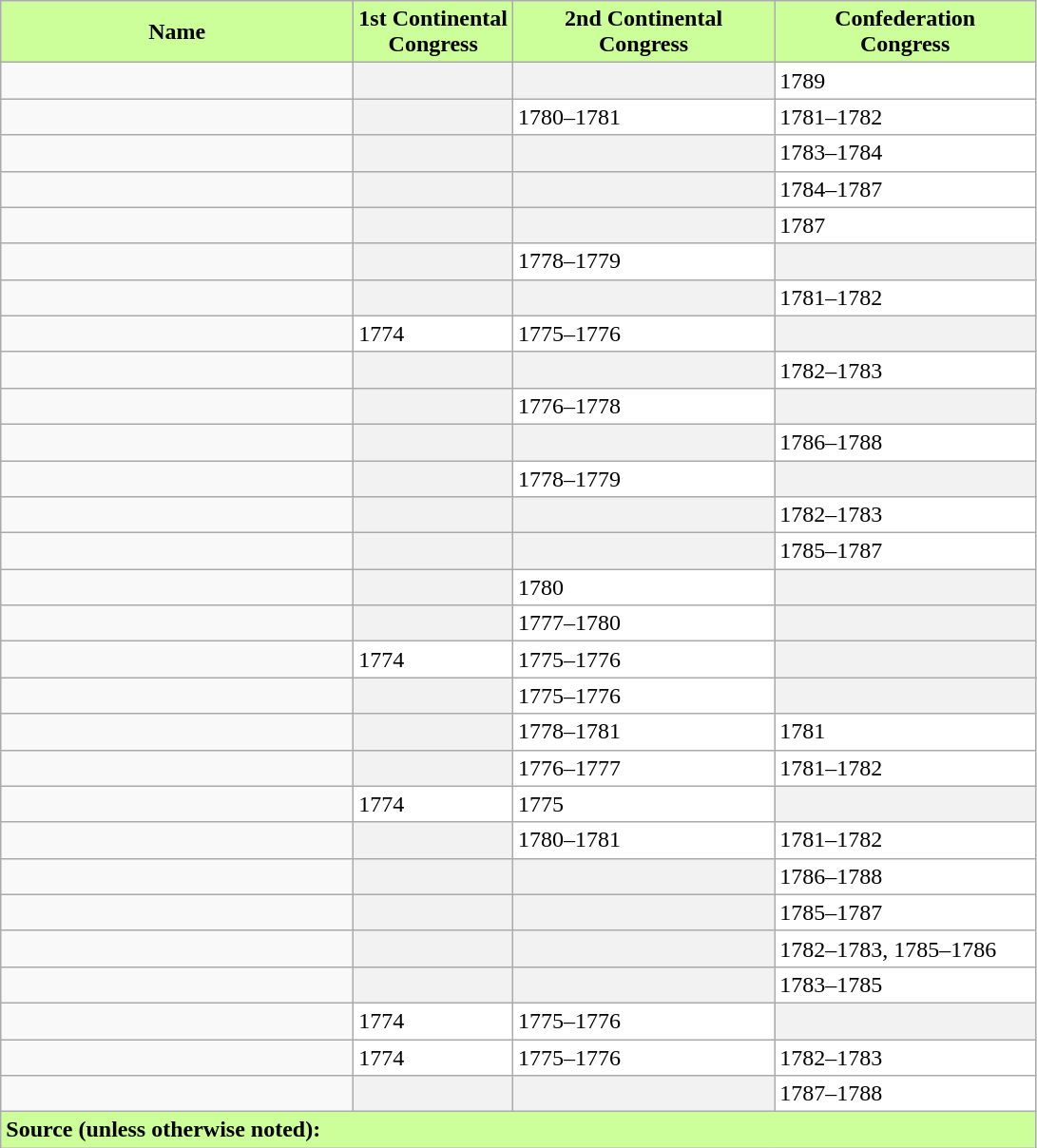<table class="wikitable sortable">
<tr>
<th style="background-color:#ccff99;">Name</th>
<th style="background-color:#ccff99;">1st Continental<br>Congress</th>
<th style="background-color:#ccff99;">2nd Continental<br>Congress</th>
<th style="background-color:#ccff99;">Confederation<br>Congress</th>
</tr>
<tr>
<td style="width:15em;"></td>
<td style="background:#f2f2f2;" data-sort-value="zed"></td>
<td style="width:11em; background:#f2f2f2;" data-sort-value="zed"></td>
<td style="width:11em; background:#ffffff;">1789</td>
</tr>
<tr>
<td></td>
<td style="background:#f2f2f2;" data-sort-value="zed"></td>
<td style="background:#ffffff;">1780–1781</td>
<td style="background:#ffffff;">1781–1782</td>
</tr>
<tr>
<td></td>
<td style="background:#f2f2f2;" data-sort-value="zed"></td>
<td style="background:#f2f2f2;" data-sort-value="zed"></td>
<td style="background:#ffffff;">1783–1784</td>
</tr>
<tr>
<td></td>
<td style="background:#f2f2f2;" data-sort-value="zed"></td>
<td style="background:#f2f2f2;" data-sort-value="zed"></td>
<td style="background:#ffffff;">1784–1787</td>
</tr>
<tr>
<td></td>
<td style="background:#f2f2f2;" data-sort-value="zed"></td>
<td style="background:#f2f2f2;" data-sort-value="zed"></td>
<td style="background:#ffffff;">1787</td>
</tr>
<tr>
<td></td>
<td style="background:#f2f2f2;" data-sort-value="zed"></td>
<td style="background:#ffffff;">1778–1779</td>
<td style="background:#f2f2f2;" data-sort-value="zed"></td>
</tr>
<tr>
<td></td>
<td style="background:#f2f2f2;" data-sort-value="zed"></td>
<td style="background:#f2f2f2;" data-sort-value="zed"></td>
<td style="background:#ffffff;">1781–1782</td>
</tr>
<tr>
<td></td>
<td style="background:#ffffff;">1774</td>
<td style="background:#ffffff;">1775–1776</td>
<td style="background:#f2f2f2;" data-sort-value="zed"></td>
</tr>
<tr>
<td></td>
<td style="background:#f2f2f2;" data-sort-value="zed"></td>
<td style="background:#f2f2f2;" data-sort-value="zed"></td>
<td style="background:#ffffff;">1782–1783</td>
</tr>
<tr>
<td></td>
<td style="background:#f2f2f2;" data-sort-value="zed"></td>
<td style="background:#ffffff;">1776–1778</td>
<td style="background:#f2f2f2;" data-sort-value="zed"></td>
</tr>
<tr>
<td></td>
<td style="background:#f2f2f2;" data-sort-value="zed"></td>
<td style="background:#f2f2f2;" data-sort-value="zed"></td>
<td style="background:#ffffff;">1786–1788</td>
</tr>
<tr>
<td></td>
<td style="background:#f2f2f2;" data-sort-value="zed"></td>
<td style="background:#ffffff;">1778–1779</td>
<td style="background:#f2f2f2;" data-sort-value="zed"></td>
</tr>
<tr>
<td></td>
<td style="background:#f2f2f2;" data-sort-value="zed"></td>
<td style="background:#f2f2f2;" data-sort-value="zed"></td>
<td style="background:#ffffff;">1782–1783</td>
</tr>
<tr>
<td></td>
<td style="background:#f2f2f2;" data-sort-value="zed"></td>
<td style="background:#f2f2f2;" data-sort-value="zed"></td>
<td style="background:#ffffff;">1785–1787</td>
</tr>
<tr>
<td></td>
<td style="background:#f2f2f2;" data-sort-value="zed"></td>
<td style="background:#ffffff;">1780</td>
<td style="background:#f2f2f2;" data-sort-value="zed"></td>
</tr>
<tr>
<td></td>
<td style="background:#f2f2f2;" data-sort-value="zed"></td>
<td style="background:#ffffff;">1777–1780</td>
<td style="background:#f2f2f2;" data-sort-value="zed"></td>
</tr>
<tr>
<td></td>
<td style="background:#ffffff;">1774</td>
<td style="background:#ffffff;">1775–1776</td>
<td style="background:#f2f2f2;" data-sort-value="zed"></td>
</tr>
<tr>
<td></td>
<td style="background:#f2f2f2;" data-sort-value="zed"></td>
<td style="background:#ffffff;">1775–1776</td>
<td style="background:#f2f2f2;" data-sort-value="zed"></td>
</tr>
<tr>
<td></td>
<td style="background:#f2f2f2;" data-sort-value="zed"></td>
<td style="background:#ffffff;">1778–1781</td>
<td style="background:#ffffff;">1781</td>
</tr>
<tr>
<td></td>
<td style="background:#f2f2f2;" data-sort-value="zed"></td>
<td style="background:#ffffff;">1776–1777</td>
<td style="background:#ffffff;">1781–1782</td>
</tr>
<tr>
<td></td>
<td style="background:#ffffff;">1774</td>
<td style="background:#ffffff;">1775</td>
<td style="background:#f2f2f2;" data-sort-value="zed"></td>
</tr>
<tr>
<td></td>
<td style="background:#f2f2f2;" data-sort-value="zed"></td>
<td style="background:#ffffff;">1780–1781</td>
<td style="background:#ffffff;">1781–1782</td>
</tr>
<tr>
<td></td>
<td style="background:#f2f2f2;" data-sort-value="zed"></td>
<td style="background:#f2f2f2;" data-sort-value="zed"></td>
<td style="background:#ffffff;">1786–1788</td>
</tr>
<tr>
<td></td>
<td style="background:#f2f2f2;" data-sort-value="zed"></td>
<td style="background:#f2f2f2;" data-sort-value="zed"></td>
<td style="background:#ffffff;">1785–1787</td>
</tr>
<tr>
<td></td>
<td style="background:#f2f2f2;" data-sort-value="zed"></td>
<td style="background:#f2f2f2;" data-sort-value="zed"></td>
<td style="background:#ffffff;">1782–1783, 1785–1786</td>
</tr>
<tr>
<td></td>
<td style="background:#f2f2f2;" data-sort-value="zed"></td>
<td style="background:#f2f2f2;" data-sort-value="zed"></td>
<td style="background:#ffffff;">1783–1785</td>
</tr>
<tr>
<td></td>
<td style="background:#ffffff;">1774</td>
<td style="background:#ffffff;">1775–1776</td>
<td style="background:#f2f2f2;" data-sort-value="zed"></td>
</tr>
<tr>
<td></td>
<td style="background:#ffffff;">1774</td>
<td style="background:#ffffff;">1775–1776</td>
<td style="background:#ffffff;">1782–1783</td>
</tr>
<tr>
<td></td>
<td style="background:#f2f2f2;" data-sort-value="zed"></td>
<td style="background:#f2f2f2;" data-sort-value="zed"></td>
<td style="background:#ffffff;">1787–1788</td>
</tr>
<tr>
<th colspan=4 style="background:#ccff99; text-align:left">Source (unless otherwise noted):</th>
</tr>
</table>
